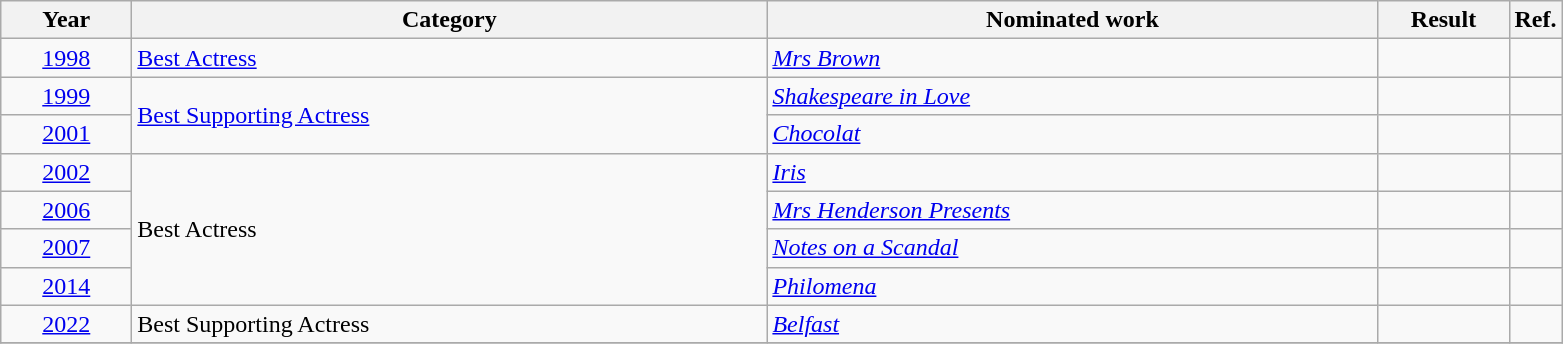<table class=wikitable>
<tr>
<th scope="col" style="width:5em;">Year</th>
<th scope="col" style="width:26em;">Category</th>
<th scope="col" style="width:25em;">Nominated work</th>
<th scope="col" style="width:5em;">Result</th>
<th>Ref.</th>
</tr>
<tr>
<td style="text-align:center;"><a href='#'>1998</a></td>
<td><a href='#'>Best Actress</a></td>
<td><em><a href='#'>Mrs Brown</a></em></td>
<td></td>
<td style="text-align:center;"></td>
</tr>
<tr>
<td style="text-align:center;"><a href='#'>1999</a></td>
<td rowspan=2><a href='#'>Best Supporting Actress</a></td>
<td><em><a href='#'>Shakespeare in Love</a></em></td>
<td></td>
<td style="text-align:center;"></td>
</tr>
<tr>
<td style="text-align:center;"><a href='#'>2001</a></td>
<td><em><a href='#'>Chocolat</a></em></td>
<td></td>
<td style="text-align:center;"></td>
</tr>
<tr>
<td style="text-align:center;"><a href='#'>2002</a></td>
<td rowspan=4>Best Actress</td>
<td><em><a href='#'>Iris</a></em></td>
<td></td>
<td style="text-align:center;"></td>
</tr>
<tr>
<td style="text-align:center;"><a href='#'>2006</a></td>
<td><em><a href='#'>Mrs Henderson Presents</a></em></td>
<td></td>
<td style="text-align:center;"></td>
</tr>
<tr>
<td style="text-align:center;"><a href='#'>2007</a></td>
<td><em><a href='#'>Notes on a Scandal</a></em></td>
<td></td>
<td style="text-align:center;"></td>
</tr>
<tr>
<td style="text-align:center;"><a href='#'>2014</a></td>
<td><em><a href='#'>Philomena</a></em></td>
<td></td>
<td style="text-align:center;"></td>
</tr>
<tr>
<td style="text-align:center;"><a href='#'>2022</a></td>
<td>Best Supporting Actress</td>
<td><em><a href='#'>Belfast</a></em></td>
<td></td>
<td style="text-align:center;"></td>
</tr>
<tr>
</tr>
</table>
